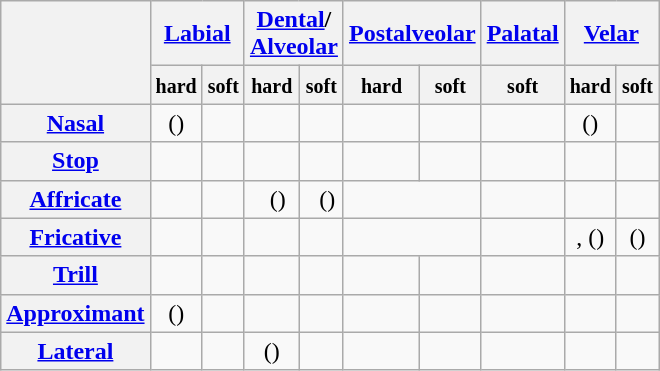<table class="wikitable" style="text-align: center;">
<tr>
<th rowspan=2></th>
<th colspan=2><a href='#'>Labial</a></th>
<th colspan=2><a href='#'>Dental</a>/<br><a href='#'>Alveolar</a></th>
<th colspan=2><a href='#'>Postalveolar</a></th>
<th colspan=1><a href='#'>Palatal</a></th>
<th colspan=2><a href='#'>Velar</a></th>
</tr>
<tr>
<th><small>hard</small></th>
<th><small>soft</small></th>
<th><small>hard</small></th>
<th><small>soft</small></th>
<th><small>hard</small></th>
<th><small>soft</small></th>
<th><small>soft</small></th>
<th><small>hard</small></th>
<th><small>soft</small></th>
</tr>
<tr>
<th><a href='#'>Nasal</a></th>
<td> ()</td>
<td></td>
<td></td>
<td></td>
<td></td>
<td></td>
<td></td>
<td>()</td>
<td></td>
</tr>
<tr>
<th><a href='#'>Stop</a></th>
<td>  </td>
<td>  </td>
<td>  </td>
<td>  </td>
<td></td>
<td></td>
<td>  </td>
<td>  </td>
<td></td>
</tr>
<tr>
<th><a href='#'>Affricate</a></th>
<td></td>
<td></td>
<td>  ()</td>
<td>  ()</td>
<td colspan = 2>  </td>
<td></td>
<td></td>
<td></td>
</tr>
<tr>
<th rowspan=1><a href='#'>Fricative</a></th>
<td>  </td>
<td>  </td>
<td>  </td>
<td>  </td>
<td colspan = 2>  </td>
<td></td>
<td>, ()</td>
<td>()</td>
</tr>
<tr>
<th rowspan=1><a href='#'>Trill</a></th>
<td></td>
<td></td>
<td></td>
<td></td>
<td></td>
<td></td>
<td></td>
<td></td>
<td></td>
</tr>
<tr>
<th rowspan=1><a href='#'>Approximant</a></th>
<td>()</td>
<td></td>
<td></td>
<td></td>
<td></td>
<td></td>
<td></td>
<td></td>
<td></td>
</tr>
<tr>
<th rowspan=1><a href='#'>Lateral</a></th>
<td></td>
<td></td>
<td> ()</td>
<td></td>
<td></td>
<td></td>
<td></td>
<td></td>
<td></td>
</tr>
</table>
